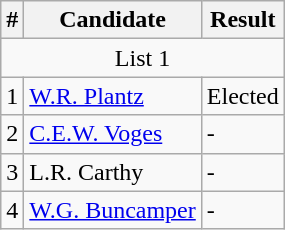<table class="wikitable">
<tr>
<th>#</th>
<th>Candidate</th>
<th>Result</th>
</tr>
<tr>
<td Colspan = "5" style="text-align:center;">List 1</td>
</tr>
<tr>
<td>1</td>
<td><a href='#'>W.R. Plantz</a></td>
<td>Elected</td>
</tr>
<tr>
<td>2</td>
<td><a href='#'>C.E.W. Voges</a></td>
<td>-</td>
</tr>
<tr>
<td>3</td>
<td>L.R. Carthy</td>
<td>-</td>
</tr>
<tr>
<td>4</td>
<td><a href='#'>W.G. Buncamper</a></td>
<td>-</td>
</tr>
</table>
